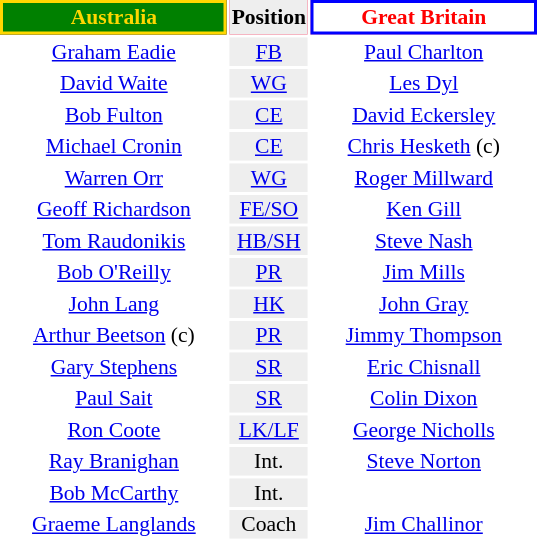<table align=right style="font-size:90%; margin-left:1em">
<tr bgcolor=#FF0033>
<th align="centre" width="145" style="border: 2px solid gold; background: green; color: gold">Australia</th>
<th align="center" style="background: #eeeeee; color: black">Position</th>
<th align="centre" width="145" style="border: 2px solid blue; background: white; color: red">Great Britain</th>
</tr>
<tr>
<td align="center"><a href='#'>Graham Eadie</a></td>
<td align="center" style="background: #eeeeee"><a href='#'>FB</a></td>
<td align="center"><a href='#'>Paul Charlton</a></td>
</tr>
<tr>
<td align="center"><a href='#'>David Waite</a></td>
<td align="center" style="background: #eeeeee"><a href='#'>WG</a></td>
<td align="center"><a href='#'>Les Dyl</a></td>
</tr>
<tr>
<td align="center"><a href='#'>Bob Fulton</a></td>
<td align="center" style="background: #eeeeee"><a href='#'>CE</a></td>
<td align="center"><a href='#'>David Eckersley</a></td>
</tr>
<tr>
<td align="center"><a href='#'>Michael Cronin</a></td>
<td align="center" style="background: #eeeeee"><a href='#'>CE</a></td>
<td align="center"><a href='#'>Chris Hesketh</a> (c)</td>
</tr>
<tr>
<td align="center"><a href='#'>Warren Orr</a></td>
<td align="center" style="background: #eeeeee"><a href='#'>WG</a></td>
<td align="center"><a href='#'>Roger Millward</a></td>
</tr>
<tr>
<td align="center"><a href='#'>Geoff Richardson</a></td>
<td align="center" style="background: #eeeeee"><a href='#'>FE/SO</a></td>
<td align="center"><a href='#'>Ken Gill</a></td>
</tr>
<tr>
<td align="center"><a href='#'>Tom Raudonikis</a></td>
<td align="center" style="background: #eeeeee"><a href='#'>HB/SH</a></td>
<td align="center"><a href='#'>Steve Nash</a></td>
</tr>
<tr>
<td align="center"><a href='#'>Bob O'Reilly</a></td>
<td align="center" style="background: #eeeeee"><a href='#'>PR</a></td>
<td align="center"><a href='#'>Jim Mills</a></td>
</tr>
<tr>
<td align="center"><a href='#'>John Lang</a></td>
<td align="center" style="background: #eeeeee"><a href='#'>HK</a></td>
<td align="center"><a href='#'>John Gray</a></td>
</tr>
<tr>
<td align="center"><a href='#'>Arthur Beetson</a> (c)</td>
<td align="center" style="background: #eeeeee"><a href='#'>PR</a></td>
<td align="center"><a href='#'>Jimmy Thompson</a></td>
</tr>
<tr>
<td align="center"><a href='#'>Gary Stephens</a></td>
<td align="center" style="background: #eeeeee"><a href='#'>SR</a></td>
<td align="center"><a href='#'>Eric Chisnall</a></td>
</tr>
<tr>
<td align="center"><a href='#'>Paul Sait</a></td>
<td align="center" style="background: #eeeeee"><a href='#'>SR</a></td>
<td align="center"><a href='#'>Colin Dixon</a></td>
</tr>
<tr>
<td align="center"><a href='#'>Ron Coote</a></td>
<td align="center" style="background: #eeeeee"><a href='#'>LK/LF</a></td>
<td align="center"><a href='#'>George Nicholls</a></td>
</tr>
<tr>
<td align="center"><a href='#'>Ray Branighan</a></td>
<td align="center" style="background: #eeeeee">Int.</td>
<td align="center"><a href='#'>Steve Norton</a></td>
</tr>
<tr>
<td align="center"><a href='#'>Bob McCarthy</a></td>
<td align="center" style="background: #eeeeee">Int.</td>
<td align="center"></td>
</tr>
<tr>
<td align="center"><a href='#'>Graeme Langlands</a></td>
<td align="center" style="background: #eeeeee">Coach</td>
<td align="center"><a href='#'>Jim Challinor</a></td>
</tr>
</table>
